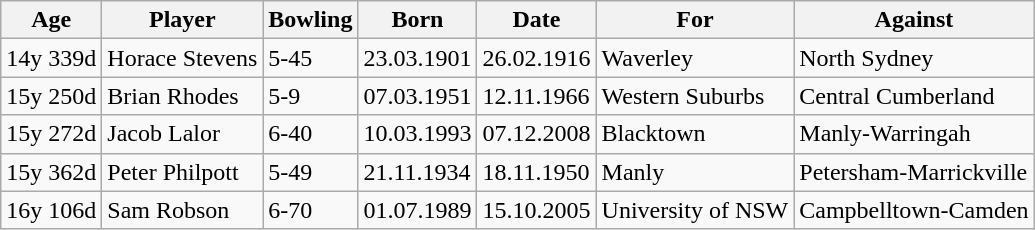<table class="wikitable">
<tr>
<th>Age</th>
<th>Player</th>
<th>Bowling</th>
<th>Born</th>
<th>Date</th>
<th>For</th>
<th>Against</th>
</tr>
<tr>
<td>14y 339d</td>
<td>Horace Stevens</td>
<td>5-45</td>
<td>23.03.1901</td>
<td>26.02.1916</td>
<td>Waverley</td>
<td>North Sydney</td>
</tr>
<tr>
<td>15y 250d</td>
<td>Brian Rhodes</td>
<td>5-9</td>
<td>07.03.1951</td>
<td>12.11.1966</td>
<td>Western Suburbs</td>
<td>Central Cumberland</td>
</tr>
<tr>
<td>15y 272d</td>
<td>Jacob Lalor</td>
<td>6-40</td>
<td>10.03.1993</td>
<td>07.12.2008</td>
<td>Blacktown</td>
<td>Manly-Warringah</td>
</tr>
<tr>
<td>15y 362d</td>
<td>Peter Philpott</td>
<td>5-49</td>
<td>21.11.1934</td>
<td>18.11.1950</td>
<td>Manly</td>
<td>Petersham-Marrickville</td>
</tr>
<tr>
<td>16y 106d</td>
<td>Sam Robson</td>
<td>6-70</td>
<td>01.07.1989</td>
<td>15.10.2005</td>
<td>University of NSW</td>
<td>Campbelltown-Camden</td>
</tr>
</table>
